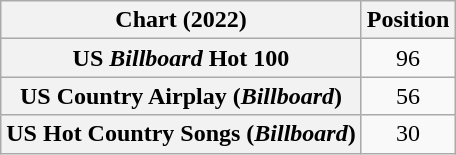<table class="wikitable sortable plainrowheaders" style="text-align:center">
<tr>
<th scope="col">Chart (2022)</th>
<th scope="col">Position</th>
</tr>
<tr>
<th scope="row">US <em>Billboard</em> Hot 100</th>
<td>96</td>
</tr>
<tr>
<th scope="row">US Country Airplay (<em>Billboard</em>)</th>
<td>56</td>
</tr>
<tr>
<th scope="row">US Hot Country Songs (<em>Billboard</em>)</th>
<td>30</td>
</tr>
</table>
